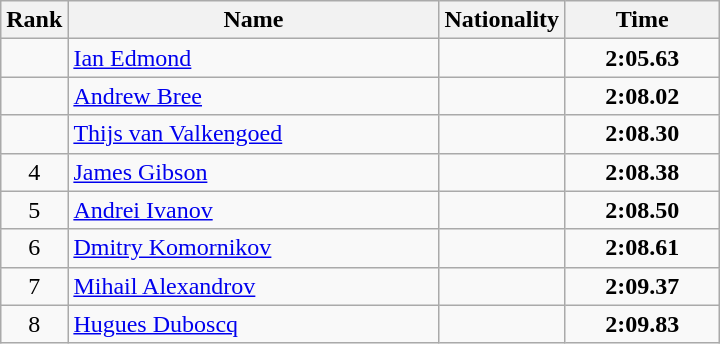<table class="wikitable">
<tr>
<th>Rank</th>
<th style="width: 15em">Name</th>
<th>Nationality</th>
<th style="width: 6em">Time</th>
</tr>
<tr>
<td align="center"></td>
<td><a href='#'>Ian Edmond</a></td>
<td></td>
<td align="center"><strong>2:05.63</strong></td>
</tr>
<tr>
<td align="center"></td>
<td><a href='#'>Andrew Bree</a></td>
<td></td>
<td align="center"><strong>2:08.02</strong></td>
</tr>
<tr>
<td align="center"></td>
<td><a href='#'>Thijs van Valkengoed</a></td>
<td></td>
<td align="center"><strong>2:08.30</strong></td>
</tr>
<tr>
<td align="center">4</td>
<td><a href='#'>James Gibson</a></td>
<td></td>
<td align="center"><strong>2:08.38</strong></td>
</tr>
<tr>
<td align="center">5</td>
<td><a href='#'>Andrei Ivanov</a></td>
<td></td>
<td align="center"><strong>2:08.50</strong></td>
</tr>
<tr>
<td align="center">6</td>
<td><a href='#'>Dmitry Komornikov</a></td>
<td></td>
<td align="center"><strong>2:08.61</strong></td>
</tr>
<tr>
<td align="center">7</td>
<td><a href='#'>Mihail Alexandrov</a></td>
<td></td>
<td align="center"><strong>2:09.37</strong></td>
</tr>
<tr>
<td align="center">8</td>
<td><a href='#'>Hugues Duboscq</a></td>
<td></td>
<td align="center"><strong>2:09.83</strong></td>
</tr>
</table>
